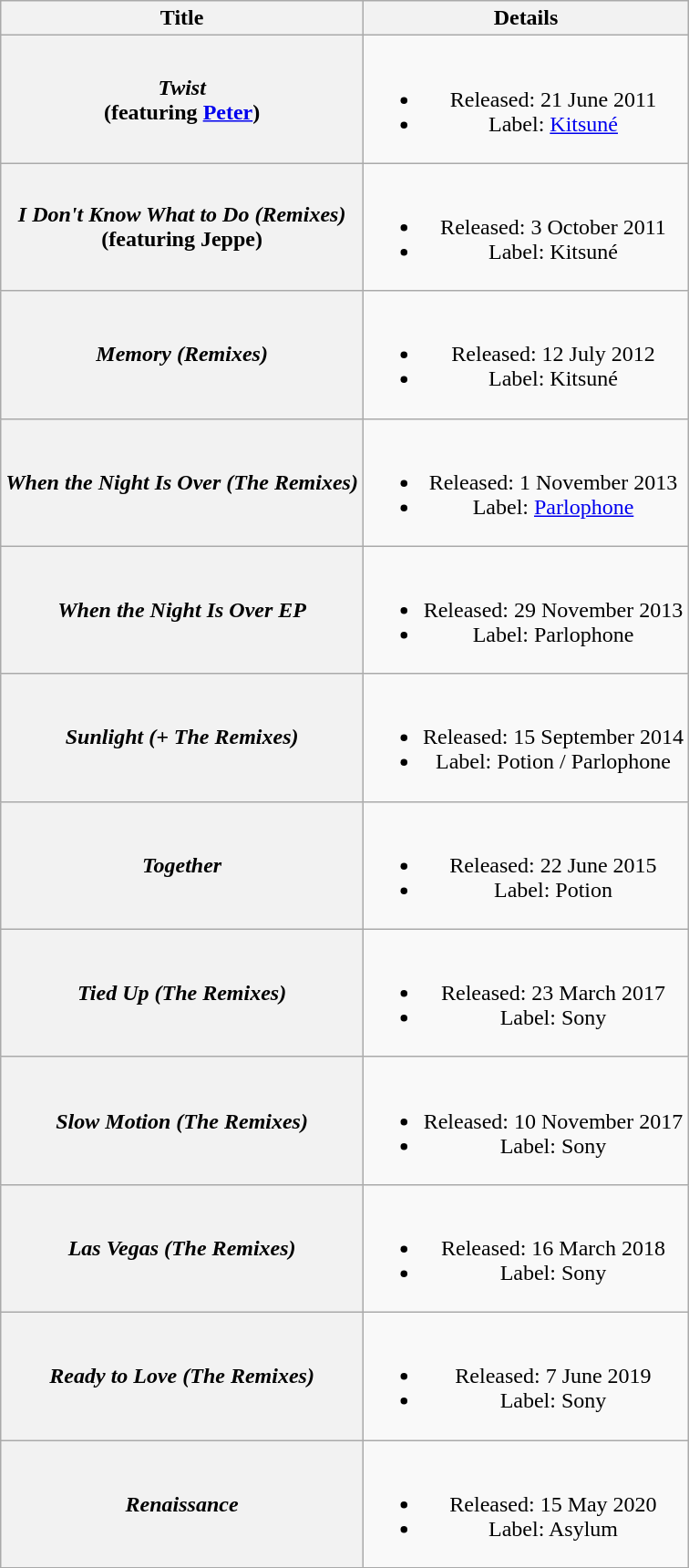<table class="wikitable plainrowheaders" style="text-align:center;">
<tr>
<th scope="col">Title</th>
<th scope="col">Details</th>
</tr>
<tr>
<th scope="row"><em>Twist</em><br><span>(featuring <a href='#'>Peter</a>)</span></th>
<td><br><ul><li>Released: 21 June 2011</li><li>Label: <a href='#'>Kitsuné</a></li></ul></td>
</tr>
<tr>
<th scope="row"><em>I Don't Know What to Do (Remixes)</em><br><span>(featuring Jeppe)</span></th>
<td><br><ul><li>Released: 3 October 2011</li><li>Label: Kitsuné</li></ul></td>
</tr>
<tr>
<th scope="row"><em>Memory (Remixes)</em></th>
<td><br><ul><li>Released: 12 July 2012</li><li>Label: Kitsuné</li></ul></td>
</tr>
<tr>
<th scope="row"><em>When the Night Is Over (The Remixes)</em></th>
<td><br><ul><li>Released: 1 November 2013</li><li>Label: <a href='#'>Parlophone</a></li></ul></td>
</tr>
<tr>
<th scope="row"><em>When the Night Is Over EP</em></th>
<td><br><ul><li>Released: 29 November 2013</li><li>Label: Parlophone</li></ul></td>
</tr>
<tr>
<th scope="row"><em>Sunlight (+ The Remixes)</em></th>
<td><br><ul><li>Released: 15 September 2014</li><li>Label: Potion / Parlophone</li></ul></td>
</tr>
<tr>
<th scope="row"><em>Together</em></th>
<td><br><ul><li>Released: 22 June 2015</li><li>Label: Potion</li></ul></td>
</tr>
<tr>
<th scope="row"><em>Tied Up (The Remixes)</em></th>
<td><br><ul><li>Released: 23 March 2017</li><li>Label: Sony</li></ul></td>
</tr>
<tr>
<th scope="row"><em>Slow Motion (The Remixes)</em></th>
<td><br><ul><li>Released: 10 November 2017</li><li>Label: Sony</li></ul></td>
</tr>
<tr>
<th scope="row"><em>Las Vegas (The Remixes)</em></th>
<td><br><ul><li>Released: 16 March 2018</li><li>Label: Sony</li></ul></td>
</tr>
<tr>
<th scope="row"><em>Ready to Love (The Remixes)</em></th>
<td><br><ul><li>Released: 7 June 2019</li><li>Label: Sony</li></ul></td>
</tr>
<tr>
<th scope="row"><em>Renaissance</em></th>
<td><br><ul><li>Released: 15 May 2020</li><li>Label: Asylum</li></ul></td>
</tr>
</table>
